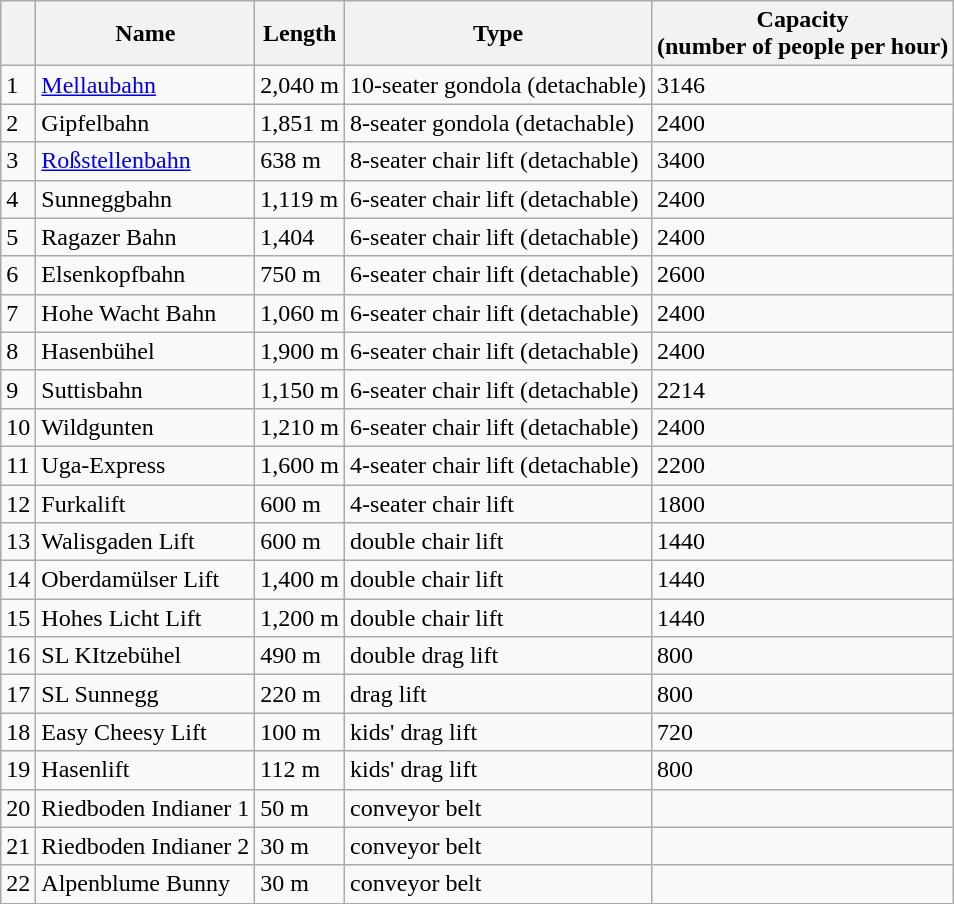<table class="wikitable">
<tr>
<th></th>
<th>Name</th>
<th>Length</th>
<th>Type</th>
<th>Capacity<br>(number of people per hour)</th>
</tr>
<tr>
<td>1</td>
<td><a href='#'>Mellaubahn</a></td>
<td>2,040 m</td>
<td>10-seater gondola (detachable)</td>
<td>3146</td>
</tr>
<tr>
<td>2</td>
<td>Gipfelbahn</td>
<td>1,851 m</td>
<td>8-seater gondola (detachable)</td>
<td>2400</td>
</tr>
<tr>
<td>3</td>
<td><a href='#'>Roßstellenbahn</a></td>
<td>638 m</td>
<td>8-seater chair lift (detachable)</td>
<td>3400</td>
</tr>
<tr>
<td>4</td>
<td>Sunneggbahn</td>
<td>1,119 m</td>
<td>6-seater chair lift (detachable)</td>
<td>2400</td>
</tr>
<tr>
<td>5</td>
<td>Ragazer Bahn</td>
<td>1,404</td>
<td>6-seater chair lift (detachable)</td>
<td>2400</td>
</tr>
<tr>
<td>6</td>
<td>Elsenkopfbahn</td>
<td>750 m</td>
<td>6-seater chair lift (detachable)</td>
<td>2600</td>
</tr>
<tr>
<td>7</td>
<td>Hohe Wacht Bahn</td>
<td>1,060 m</td>
<td>6-seater chair lift (detachable)</td>
<td>2400</td>
</tr>
<tr>
<td>8</td>
<td>Hasenbühel</td>
<td>1,900 m</td>
<td>6-seater chair lift (detachable)</td>
<td>2400</td>
</tr>
<tr>
<td>9</td>
<td>Suttisbahn</td>
<td>1,150 m</td>
<td>6-seater chair lift (detachable)</td>
<td>2214</td>
</tr>
<tr>
<td>10</td>
<td>Wildgunten</td>
<td>1,210 m</td>
<td>6-seater chair lift (detachable)</td>
<td>2400</td>
</tr>
<tr>
<td>11</td>
<td>Uga-Express</td>
<td>1,600 m</td>
<td>4-seater chair lift (detachable)</td>
<td>2200</td>
</tr>
<tr>
<td>12</td>
<td>Furkalift</td>
<td>600 m</td>
<td>4-seater chair lift</td>
<td>1800</td>
</tr>
<tr>
<td>13</td>
<td>Walisgaden Lift</td>
<td>600 m</td>
<td>double chair lift</td>
<td>1440</td>
</tr>
<tr>
<td>14</td>
<td>Oberdamülser Lift</td>
<td>1,400 m</td>
<td>double chair lift</td>
<td>1440</td>
</tr>
<tr>
<td>15</td>
<td>Hohes Licht Lift</td>
<td>1,200 m</td>
<td>double chair lift</td>
<td>1440</td>
</tr>
<tr>
<td>16</td>
<td>SL KItzebühel</td>
<td>490 m</td>
<td>double drag lift</td>
<td>800</td>
</tr>
<tr>
<td>17</td>
<td>SL Sunnegg</td>
<td>220 m</td>
<td>drag lift</td>
<td>800</td>
</tr>
<tr>
<td>18</td>
<td>Easy Cheesy Lift</td>
<td>100 m</td>
<td>kids' drag lift</td>
<td>720</td>
</tr>
<tr>
<td>19</td>
<td>Hasenlift</td>
<td>112 m</td>
<td>kids' drag lift</td>
<td>800</td>
</tr>
<tr>
<td>20</td>
<td>Riedboden Indianer 1</td>
<td>50 m</td>
<td>conveyor belt</td>
<td></td>
</tr>
<tr>
<td>21</td>
<td>Riedboden Indianer 2</td>
<td>30 m</td>
<td>conveyor belt</td>
<td></td>
</tr>
<tr>
<td>22</td>
<td>Alpenblume Bunny</td>
<td>30 m</td>
<td>conveyor belt</td>
<td></td>
</tr>
</table>
